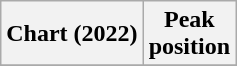<table class="wikitable sortable plainrowheaders">
<tr>
<th>Chart (2022)</th>
<th>Peak<br>position</th>
</tr>
<tr>
</tr>
</table>
